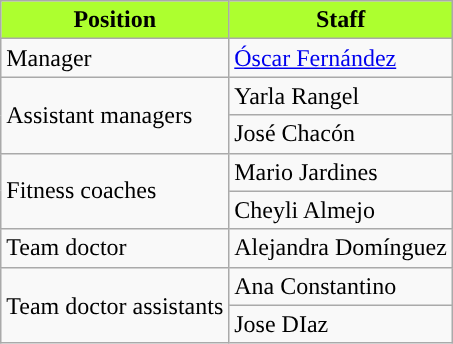<table class="wikitable">
<tr>
<th style=background-color:#ADFF2F;color:Black>Position</th>
<th style=background-color:#ADFF2F;color:Black>Staff</th>
</tr>
<tr>
<td>Manager</td>
<td> <a href='#'>Óscar Fernández</a></td>
</tr>
<tr>
<td rowspan="2">Assistant managers</td>
<td> Yarla Rangel</td>
</tr>
<tr>
<td> José Chacón</td>
</tr>
<tr>
<td rowspan="2">Fitness coaches</td>
<td> Mario Jardines</td>
</tr>
<tr>
<td> Cheyli Almejo</td>
</tr>
<tr>
<td>Team doctor</td>
<td> Alejandra Domínguez</td>
</tr>
<tr>
<td rowspan="2">Team doctor assistants</td>
<td> Ana Constantino</td>
</tr>
<tr>
<td> Jose DIaz</td>
</tr>
</table>
